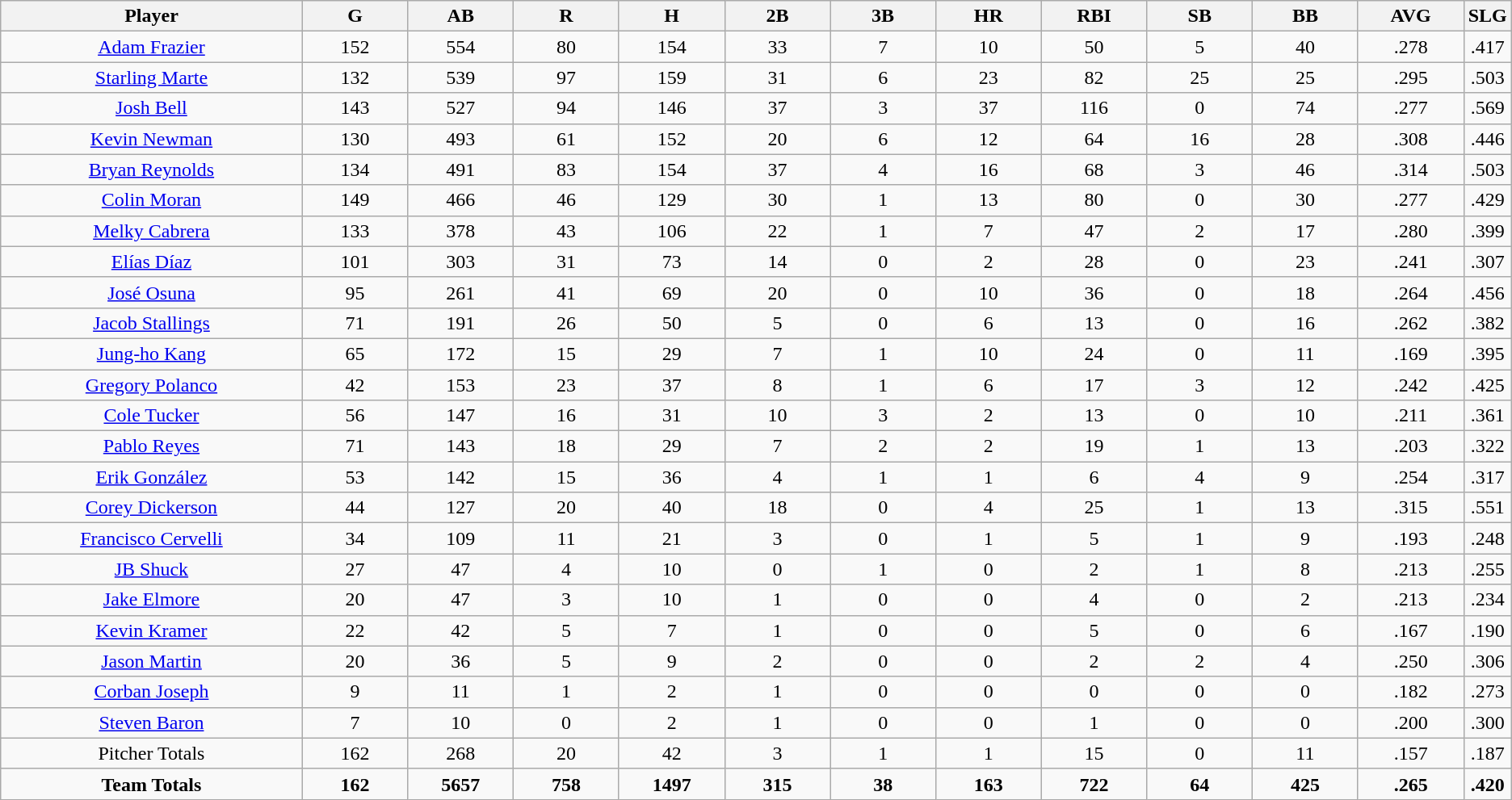<table class=wikitable style="text-align:center">
<tr>
<th bgcolor=#DDDDFF; width="20%">Player</th>
<th bgcolor=#DDDDFF; width="7%">G</th>
<th bgcolor=#DDDDFF; width="7%">AB</th>
<th bgcolor=#DDDDFF; width="7%">R</th>
<th bgcolor=#DDDDFF; width="7%">H</th>
<th bgcolor=#DDDDFF; width="7%">2B</th>
<th bgcolor=#DDDDFF; width="7%">3B</th>
<th bgcolor=#DDDDFF; width="7%">HR</th>
<th bgcolor=#DDDDFF; width="7%">RBI</th>
<th bgcolor=#DDDDFF; width="7%">SB</th>
<th bgcolor=#DDDDFF; width="7%">BB</th>
<th bgcolor=#DDDDFF; width="7%">AVG</th>
<th bgcolor=#DDDDFF; width="7%">SLG</th>
</tr>
<tr>
<td><a href='#'>Adam Frazier</a></td>
<td>152</td>
<td>554</td>
<td>80</td>
<td>154</td>
<td>33</td>
<td>7</td>
<td>10</td>
<td>50</td>
<td>5</td>
<td>40</td>
<td>.278</td>
<td>.417</td>
</tr>
<tr>
<td><a href='#'>Starling Marte</a></td>
<td>132</td>
<td>539</td>
<td>97</td>
<td>159</td>
<td>31</td>
<td>6</td>
<td>23</td>
<td>82</td>
<td>25</td>
<td>25</td>
<td>.295</td>
<td>.503</td>
</tr>
<tr>
<td><a href='#'>Josh Bell</a></td>
<td>143</td>
<td>527</td>
<td>94</td>
<td>146</td>
<td>37</td>
<td>3</td>
<td>37</td>
<td>116</td>
<td>0</td>
<td>74</td>
<td>.277</td>
<td>.569</td>
</tr>
<tr>
<td><a href='#'>Kevin Newman</a></td>
<td>130</td>
<td>493</td>
<td>61</td>
<td>152</td>
<td>20</td>
<td>6</td>
<td>12</td>
<td>64</td>
<td>16</td>
<td>28</td>
<td>.308</td>
<td>.446</td>
</tr>
<tr>
<td><a href='#'>Bryan Reynolds</a></td>
<td>134</td>
<td>491</td>
<td>83</td>
<td>154</td>
<td>37</td>
<td>4</td>
<td>16</td>
<td>68</td>
<td>3</td>
<td>46</td>
<td>.314</td>
<td>.503</td>
</tr>
<tr>
<td><a href='#'>Colin Moran</a></td>
<td>149</td>
<td>466</td>
<td>46</td>
<td>129</td>
<td>30</td>
<td>1</td>
<td>13</td>
<td>80</td>
<td>0</td>
<td>30</td>
<td>.277</td>
<td>.429</td>
</tr>
<tr>
<td><a href='#'>Melky Cabrera</a></td>
<td>133</td>
<td>378</td>
<td>43</td>
<td>106</td>
<td>22</td>
<td>1</td>
<td>7</td>
<td>47</td>
<td>2</td>
<td>17</td>
<td>.280</td>
<td>.399</td>
</tr>
<tr>
<td><a href='#'>Elías Díaz</a></td>
<td>101</td>
<td>303</td>
<td>31</td>
<td>73</td>
<td>14</td>
<td>0</td>
<td>2</td>
<td>28</td>
<td>0</td>
<td>23</td>
<td>.241</td>
<td>.307</td>
</tr>
<tr>
<td><a href='#'>José Osuna</a></td>
<td>95</td>
<td>261</td>
<td>41</td>
<td>69</td>
<td>20</td>
<td>0</td>
<td>10</td>
<td>36</td>
<td>0</td>
<td>18</td>
<td>.264</td>
<td>.456</td>
</tr>
<tr>
<td><a href='#'>Jacob Stallings</a></td>
<td>71</td>
<td>191</td>
<td>26</td>
<td>50</td>
<td>5</td>
<td>0</td>
<td>6</td>
<td>13</td>
<td>0</td>
<td>16</td>
<td>.262</td>
<td>.382</td>
</tr>
<tr>
<td><a href='#'>Jung-ho Kang</a></td>
<td>65</td>
<td>172</td>
<td>15</td>
<td>29</td>
<td>7</td>
<td>1</td>
<td>10</td>
<td>24</td>
<td>0</td>
<td>11</td>
<td>.169</td>
<td>.395</td>
</tr>
<tr>
<td><a href='#'>Gregory Polanco</a></td>
<td>42</td>
<td>153</td>
<td>23</td>
<td>37</td>
<td>8</td>
<td>1</td>
<td>6</td>
<td>17</td>
<td>3</td>
<td>12</td>
<td>.242</td>
<td>.425</td>
</tr>
<tr>
<td><a href='#'>Cole Tucker</a></td>
<td>56</td>
<td>147</td>
<td>16</td>
<td>31</td>
<td>10</td>
<td>3</td>
<td>2</td>
<td>13</td>
<td>0</td>
<td>10</td>
<td>.211</td>
<td>.361</td>
</tr>
<tr>
<td><a href='#'>Pablo Reyes</a></td>
<td>71</td>
<td>143</td>
<td>18</td>
<td>29</td>
<td>7</td>
<td>2</td>
<td>2</td>
<td>19</td>
<td>1</td>
<td>13</td>
<td>.203</td>
<td>.322</td>
</tr>
<tr>
<td><a href='#'>Erik González</a></td>
<td>53</td>
<td>142</td>
<td>15</td>
<td>36</td>
<td>4</td>
<td>1</td>
<td>1</td>
<td>6</td>
<td>4</td>
<td>9</td>
<td>.254</td>
<td>.317</td>
</tr>
<tr>
<td><a href='#'>Corey Dickerson</a></td>
<td>44</td>
<td>127</td>
<td>20</td>
<td>40</td>
<td>18</td>
<td>0</td>
<td>4</td>
<td>25</td>
<td>1</td>
<td>13</td>
<td>.315</td>
<td>.551</td>
</tr>
<tr>
<td><a href='#'>Francisco Cervelli</a></td>
<td>34</td>
<td>109</td>
<td>11</td>
<td>21</td>
<td>3</td>
<td>0</td>
<td>1</td>
<td>5</td>
<td>1</td>
<td>9</td>
<td>.193</td>
<td>.248</td>
</tr>
<tr>
<td><a href='#'>JB Shuck</a></td>
<td>27</td>
<td>47</td>
<td>4</td>
<td>10</td>
<td>0</td>
<td>1</td>
<td>0</td>
<td>2</td>
<td>1</td>
<td>8</td>
<td>.213</td>
<td>.255</td>
</tr>
<tr>
<td><a href='#'>Jake Elmore</a></td>
<td>20</td>
<td>47</td>
<td>3</td>
<td>10</td>
<td>1</td>
<td>0</td>
<td>0</td>
<td>4</td>
<td>0</td>
<td>2</td>
<td>.213</td>
<td>.234</td>
</tr>
<tr>
<td><a href='#'>Kevin Kramer</a></td>
<td>22</td>
<td>42</td>
<td>5</td>
<td>7</td>
<td>1</td>
<td>0</td>
<td>0</td>
<td>5</td>
<td>0</td>
<td>6</td>
<td>.167</td>
<td>.190</td>
</tr>
<tr>
<td><a href='#'>Jason Martin</a></td>
<td>20</td>
<td>36</td>
<td>5</td>
<td>9</td>
<td>2</td>
<td>0</td>
<td>0</td>
<td>2</td>
<td>2</td>
<td>4</td>
<td>.250</td>
<td>.306</td>
</tr>
<tr>
<td><a href='#'>Corban Joseph</a></td>
<td>9</td>
<td>11</td>
<td>1</td>
<td>2</td>
<td>1</td>
<td>0</td>
<td>0</td>
<td>0</td>
<td>0</td>
<td>0</td>
<td>.182</td>
<td>.273</td>
</tr>
<tr>
<td><a href='#'>Steven Baron</a></td>
<td>7</td>
<td>10</td>
<td>0</td>
<td>2</td>
<td>1</td>
<td>0</td>
<td>0</td>
<td>1</td>
<td>0</td>
<td>0</td>
<td>.200</td>
<td>.300</td>
</tr>
<tr>
<td>Pitcher Totals</td>
<td>162</td>
<td>268</td>
<td>20</td>
<td>42</td>
<td>3</td>
<td>1</td>
<td>1</td>
<td>15</td>
<td>0</td>
<td>11</td>
<td>.157</td>
<td>.187</td>
</tr>
<tr>
<td><strong>Team Totals</strong></td>
<td><strong>162</strong></td>
<td><strong>5657</strong></td>
<td><strong>758</strong></td>
<td><strong>1497</strong></td>
<td><strong>315</strong></td>
<td><strong>38</strong></td>
<td><strong>163</strong></td>
<td><strong>722</strong></td>
<td><strong>64</strong></td>
<td><strong>425</strong></td>
<td><strong>.265</strong></td>
<td><strong>.420</strong></td>
</tr>
</table>
